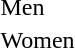<table>
<tr>
<td>Men</td>
<td></td>
<td></td>
<td></td>
</tr>
<tr>
<td>Women</td>
<td></td>
<td></td>
<td></td>
</tr>
</table>
